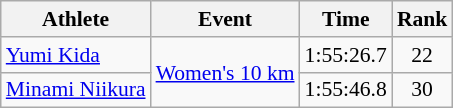<table class="wikitable" style="font-size:90%;">
<tr>
<th>Athlete</th>
<th>Event</th>
<th>Time</th>
<th>Rank</th>
</tr>
<tr align=center>
<td align=left><a href='#'>Yumi Kida</a></td>
<td align=left rowspan=2><a href='#'>Women's 10 km</a></td>
<td>1:55:26.7</td>
<td>22</td>
</tr>
<tr align=center>
<td align=left><a href='#'>Minami Niikura</a></td>
<td>1:55:46.8</td>
<td>30</td>
</tr>
</table>
